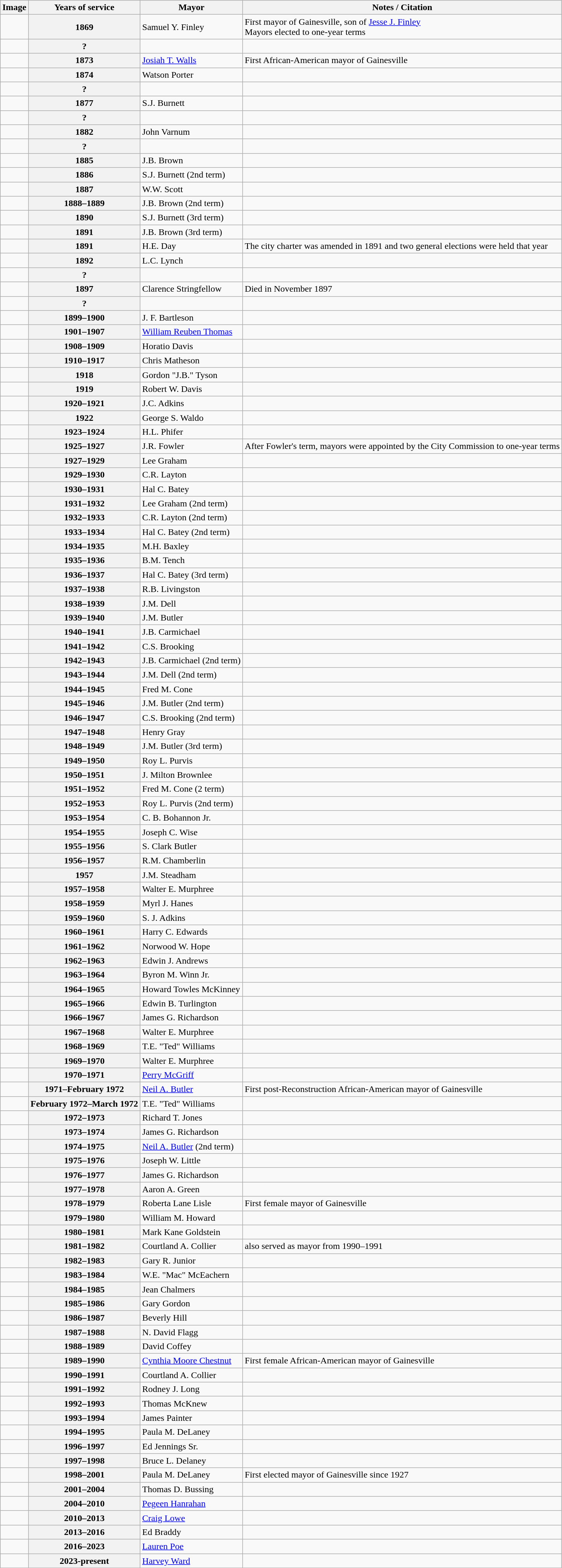<table class="wikitable" style="text-align:left" border="1">
<tr>
<th>Image</th>
<th>Years of service</th>
<th>Mayor</th>
<th>Notes / Citation</th>
</tr>
<tr>
<td></td>
<th>1869</th>
<td>Samuel Y. Finley</td>
<td>First mayor of Gainesville, son of <a href='#'>Jesse J. Finley</a><br> Mayors elected to one-year terms</td>
</tr>
<tr>
<td></td>
<th>?</th>
<td></td>
<td></td>
</tr>
<tr>
<td></td>
<th>1873</th>
<td><a href='#'>Josiah T. Walls</a></td>
<td>First African-American mayor of Gainesville</td>
</tr>
<tr>
<td></td>
<th>1874</th>
<td>Watson Porter</td>
<td></td>
</tr>
<tr>
<td></td>
<th>?</th>
<td></td>
<td></td>
</tr>
<tr>
<td></td>
<th>1877</th>
<td>S.J. Burnett</td>
<td></td>
</tr>
<tr>
<td></td>
<th>?</th>
<td></td>
<td></td>
</tr>
<tr>
<td></td>
<th>1882</th>
<td>John Varnum</td>
<td></td>
</tr>
<tr>
<td></td>
<th>?</th>
<td></td>
<td></td>
</tr>
<tr>
<td></td>
<th>1885</th>
<td>J.B. Brown</td>
<td></td>
</tr>
<tr>
<td></td>
<th>1886</th>
<td>S.J. Burnett (2nd term)</td>
<td></td>
</tr>
<tr>
<td></td>
<th>1887</th>
<td>W.W. Scott</td>
<td></td>
</tr>
<tr>
<td></td>
<th>1888–1889</th>
<td>J.B. Brown (2nd term)</td>
<td></td>
</tr>
<tr>
<td></td>
<th>1890</th>
<td>S.J. Burnett (3rd term)</td>
<td></td>
</tr>
<tr>
<td></td>
<th>1891</th>
<td>J.B. Brown (3rd term)</td>
<td></td>
</tr>
<tr>
<td></td>
<th>1891</th>
<td>H.E. Day</td>
<td>The city charter was amended in 1891 and two general elections were held that year</td>
</tr>
<tr>
<td></td>
<th>1892</th>
<td>L.C. Lynch</td>
<td></td>
</tr>
<tr>
<td></td>
<th>?</th>
<td></td>
<td></td>
</tr>
<tr>
<td></td>
<th>1897</th>
<td>Clarence Stringfellow</td>
<td> Died in November 1897</td>
</tr>
<tr>
<td></td>
<th>?</th>
<td></td>
<td></td>
</tr>
<tr>
<td></td>
<th>1899–1900</th>
<td>J. F. Bartleson</td>
<td></td>
</tr>
<tr>
<td></td>
<th>1901–1907</th>
<td><a href='#'>William Reuben Thomas</a></td>
<td></td>
</tr>
<tr>
<td></td>
<th>1908–1909</th>
<td>Horatio Davis</td>
<td></td>
</tr>
<tr>
<td></td>
<th>1910–1917</th>
<td>Chris Matheson</td>
<td></td>
</tr>
<tr>
<td></td>
<th>1918</th>
<td>Gordon "J.B." Tyson</td>
<td></td>
</tr>
<tr>
<td></td>
<th>1919</th>
<td>Robert W. Davis</td>
<td></td>
</tr>
<tr>
<td></td>
<th>1920–1921</th>
<td>J.C. Adkins</td>
<td></td>
</tr>
<tr>
<td></td>
<th>1922</th>
<td>George S. Waldo</td>
<td></td>
</tr>
<tr>
<td></td>
<th>1923–1924</th>
<td>H.L. Phifer</td>
<td></td>
</tr>
<tr>
<td></td>
<th>1925–1927</th>
<td>J.R. Fowler</td>
<td>After Fowler's term, mayors were appointed by the City Commission to one-year terms</td>
</tr>
<tr>
<td></td>
<th>1927–1929</th>
<td>Lee Graham</td>
<td></td>
</tr>
<tr>
<td></td>
<th>1929–1930</th>
<td>C.R. Layton</td>
<td></td>
</tr>
<tr>
<td></td>
<th>1930–1931</th>
<td>Hal C. Batey</td>
<td></td>
</tr>
<tr>
<td></td>
<th>1931–1932</th>
<td>Lee Graham (2nd term)</td>
<td></td>
</tr>
<tr>
<td></td>
<th>1932–1933</th>
<td>C.R. Layton (2nd term)</td>
<td></td>
</tr>
<tr>
<td></td>
<th>1933–1934</th>
<td>Hal C. Batey (2nd term)</td>
<td></td>
</tr>
<tr>
<td></td>
<th>1934–1935</th>
<td>M.H. Baxley</td>
<td></td>
</tr>
<tr>
<td></td>
<th>1935–1936</th>
<td>B.M. Tench</td>
<td></td>
</tr>
<tr>
<td></td>
<th>1936–1937</th>
<td>Hal C. Batey (3rd term)</td>
<td></td>
</tr>
<tr>
<td></td>
<th>1937–1938</th>
<td>R.B. Livingston</td>
<td></td>
</tr>
<tr>
<td></td>
<th>1938–1939</th>
<td>J.M. Dell</td>
<td></td>
</tr>
<tr>
<td></td>
<th>1939–1940</th>
<td>J.M. Butler</td>
<td></td>
</tr>
<tr>
<td></td>
<th>1940–1941</th>
<td>J.B. Carmichael</td>
<td></td>
</tr>
<tr>
<td></td>
<th>1941–1942</th>
<td>C.S. Brooking</td>
<td></td>
</tr>
<tr>
<td></td>
<th>1942–1943</th>
<td>J.B. Carmichael (2nd term)</td>
<td></td>
</tr>
<tr>
<td></td>
<th>1943–1944</th>
<td>J.M. Dell (2nd term)</td>
<td></td>
</tr>
<tr>
<td></td>
<th>1944–1945</th>
<td>Fred M. Cone</td>
<td></td>
</tr>
<tr>
<td></td>
<th>1945–1946</th>
<td>J.M. Butler (2nd term)</td>
<td></td>
</tr>
<tr>
<td></td>
<th>1946–1947</th>
<td>C.S. Brooking (2nd term)</td>
<td></td>
</tr>
<tr>
<td></td>
<th>1947–1948</th>
<td>Henry Gray</td>
<td></td>
</tr>
<tr>
<td></td>
<th>1948–1949</th>
<td>J.M. Butler (3rd term)</td>
<td></td>
</tr>
<tr>
<td></td>
<th>1949–1950</th>
<td>Roy L. Purvis</td>
<td></td>
</tr>
<tr>
<td></td>
<th>1950–1951</th>
<td>J. Milton Brownlee</td>
<td></td>
</tr>
<tr>
<td></td>
<th>1951–1952</th>
<td>Fred M. Cone (2 term)</td>
<td></td>
</tr>
<tr>
<td></td>
<th>1952–1953</th>
<td>Roy L. Purvis (2nd term)</td>
<td></td>
</tr>
<tr>
<td></td>
<th>1953–1954</th>
<td>C. B. Bohannon Jr.</td>
<td></td>
</tr>
<tr>
<td></td>
<th>1954–1955</th>
<td>Joseph C. Wise</td>
<td></td>
</tr>
<tr>
<td></td>
<th>1955–1956</th>
<td>S. Clark Butler</td>
<td></td>
</tr>
<tr>
<td></td>
<th>1956–1957</th>
<td>R.M. Chamberlin</td>
<td></td>
</tr>
<tr>
<td></td>
<th>1957</th>
<td>J.M. Steadham</td>
<td></td>
</tr>
<tr>
<td></td>
<th>1957–1958</th>
<td>Walter E. Murphree</td>
<td></td>
</tr>
<tr>
<td></td>
<th>1958–1959</th>
<td>Myrl J. Hanes</td>
<td></td>
</tr>
<tr>
<td></td>
<th>1959–1960</th>
<td>S. J. Adkins</td>
<td></td>
</tr>
<tr>
<td></td>
<th>1960–1961</th>
<td>Harry C. Edwards</td>
<td></td>
</tr>
<tr>
<td></td>
<th>1961–1962</th>
<td>Norwood W. Hope</td>
<td></td>
</tr>
<tr>
<td></td>
<th>1962–1963</th>
<td>Edwin J. Andrews</td>
<td></td>
</tr>
<tr>
<td></td>
<th>1963–1964</th>
<td>Byron M. Winn Jr.</td>
<td></td>
</tr>
<tr>
<td></td>
<th>1964–1965</th>
<td>Howard Towles McKinney</td>
<td></td>
</tr>
<tr>
<td></td>
<th>1965–1966</th>
<td>Edwin B. Turlington</td>
<td></td>
</tr>
<tr>
<td></td>
<th>1966–1967</th>
<td>James G. Richardson</td>
<td></td>
</tr>
<tr>
<td></td>
<th>1967–1968</th>
<td>Walter E. Murphree</td>
<td></td>
</tr>
<tr>
<td></td>
<th>1968–1969</th>
<td>T.E. "Ted" Williams</td>
<td></td>
</tr>
<tr>
<td></td>
<th>1969–1970</th>
<td>Walter E. Murphree</td>
<td></td>
</tr>
<tr>
<td></td>
<th>1970–1971</th>
<td><a href='#'>Perry McGriff</a></td>
<td></td>
</tr>
<tr>
<td></td>
<th>1971–February 1972</th>
<td><a href='#'>Neil A. Butler</a></td>
<td> First post-Reconstruction African-American mayor of Gainesville</td>
</tr>
<tr>
<td></td>
<th>February 1972–March 1972</th>
<td>T.E. "Ted" Williams</td>
<td></td>
</tr>
<tr>
<td></td>
<th>1972–1973</th>
<td>Richard T. Jones</td>
<td></td>
</tr>
<tr>
<td></td>
<th>1973–1974</th>
<td>James G. Richardson</td>
<td></td>
</tr>
<tr>
<td></td>
<th>1974–1975</th>
<td><a href='#'>Neil A. Butler</a> (2nd term)</td>
<td></td>
</tr>
<tr>
<td></td>
<th>1975–1976</th>
<td>Joseph W. Little</td>
<td></td>
</tr>
<tr>
<td></td>
<th>1976–1977</th>
<td>James G. Richardson</td>
<td></td>
</tr>
<tr>
<td></td>
<th>1977–1978</th>
<td>Aaron A. Green</td>
<td></td>
</tr>
<tr>
<td></td>
<th>1978–1979</th>
<td>Roberta Lane Lisle</td>
<td> First female mayor of Gainesville</td>
</tr>
<tr>
<td></td>
<th>1979–1980</th>
<td>William M. Howard</td>
<td></td>
</tr>
<tr>
<td></td>
<th>1980–1981</th>
<td>Mark Kane Goldstein</td>
<td></td>
</tr>
<tr>
<td></td>
<th>1981–1982</th>
<td>Courtland A. Collier</td>
<td>also served as mayor from 1990–1991</td>
</tr>
<tr>
<td></td>
<th>1982–1983</th>
<td>Gary R. Junior</td>
<td></td>
</tr>
<tr>
<td></td>
<th>1983–1984</th>
<td>W.E. "Mac" McEachern</td>
<td></td>
</tr>
<tr>
<td></td>
<th>1984–1985</th>
<td>Jean Chalmers</td>
<td></td>
</tr>
<tr>
<td></td>
<th>1985–1986</th>
<td>Gary Gordon</td>
<td></td>
</tr>
<tr>
<td></td>
<th>1986–1987</th>
<td>Beverly Hill</td>
<td></td>
</tr>
<tr>
<td></td>
<th>1987–1988</th>
<td>N. David Flagg</td>
<td></td>
</tr>
<tr>
<td></td>
<th>1988–1989</th>
<td>David Coffey</td>
<td></td>
</tr>
<tr>
<td></td>
<th>1989–1990</th>
<td><a href='#'>Cynthia Moore Chestnut</a></td>
<td> First female African-American mayor of Gainesville</td>
</tr>
<tr>
<td></td>
<th>1990–1991</th>
<td>Courtland A. Collier</td>
<td></td>
</tr>
<tr>
<td></td>
<th>1991–1992</th>
<td>Rodney J. Long</td>
<td></td>
</tr>
<tr>
<td></td>
<th>1992–1993</th>
<td>Thomas McKnew</td>
<td></td>
</tr>
<tr>
<td></td>
<th>1993–1994</th>
<td>James Painter</td>
<td></td>
</tr>
<tr>
<td></td>
<th>1994–1995</th>
<td>Paula M. DeLaney</td>
<td></td>
</tr>
<tr>
<td></td>
<th>1996–1997</th>
<td>Ed Jennings Sr.</td>
<td></td>
</tr>
<tr>
<td></td>
<th>1997–1998</th>
<td>Bruce L. Delaney</td>
<td></td>
</tr>
<tr>
<td></td>
<th>1998–2001</th>
<td>Paula M. DeLaney</td>
<td> First elected mayor of Gainesville since 1927</td>
</tr>
<tr>
<td></td>
<th>2001–2004</th>
<td>Thomas D. Bussing</td>
<td></td>
</tr>
<tr>
<td></td>
<th>2004–2010</th>
<td><a href='#'>Pegeen Hanrahan</a></td>
<td></td>
</tr>
<tr>
<td></td>
<th>2010–2013</th>
<td><a href='#'>Craig Lowe</a></td>
<td></td>
</tr>
<tr>
<td></td>
<th>2013–2016</th>
<td>Ed Braddy</td>
<td></td>
</tr>
<tr>
<td></td>
<th>2016–2023</th>
<td><a href='#'>Lauren Poe</a></td>
<td></td>
</tr>
<tr>
<td></td>
<th>2023-present</th>
<td><a href='#'>Harvey Ward</a></td>
<td></td>
</tr>
</table>
